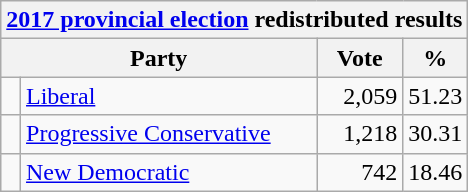<table class="wikitable">
<tr>
<th colspan="4"><a href='#'>2017 provincial election</a> redistributed results</th>
</tr>
<tr>
<th bgcolor="#DDDDFF" width="130px" colspan="2">Party</th>
<th bgcolor="#DDDDFF" width="50px">Vote</th>
<th bgcolor="#DDDDFF" width="30px">%</th>
</tr>
<tr>
<td> </td>
<td><a href='#'>Liberal</a></td>
<td align=right>2,059</td>
<td align=right>51.23</td>
</tr>
<tr>
<td> </td>
<td><a href='#'>Progressive Conservative</a></td>
<td align=right>1,218</td>
<td align=right>30.31</td>
</tr>
<tr>
<td> </td>
<td><a href='#'>New Democratic</a></td>
<td align=right>742</td>
<td align=right>18.46</td>
</tr>
</table>
